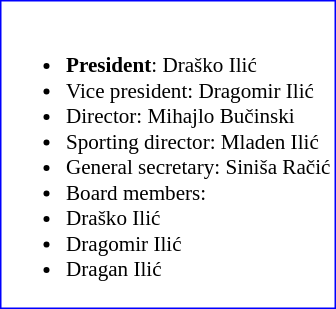<table class="toccolours" style="border:blue solid 1px; background:#fff; font-size:88%;">
<tr>
<td><br><ul><li><strong>President</strong>:  Draško Ilić</li><li>Vice president:  Dragomir Ilić</li><li>Director:  Mihajlo Bučinski</li><li>Sporting director:  Mladen Ilić</li><li>General secretary:  Siniša Račić</li><li>Board members:</li><li> Draško Ilić</li><li> Dragomir Ilić</li><li> Dragan Ilić</li></ul></td>
</tr>
</table>
